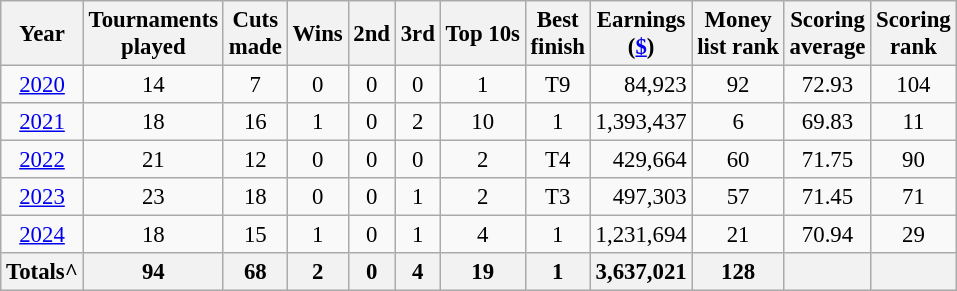<table class="wikitable" style="text-align:center; font-size: 95%;">
<tr>
<th>Year</th>
<th>Tournaments <br>played</th>
<th>Cuts <br>made</th>
<th>Wins</th>
<th>2nd</th>
<th>3rd</th>
<th>Top 10s</th>
<th>Best <br>finish</th>
<th>Earnings<br>(<a href='#'>$</a>)</th>
<th>Money <br>list rank</th>
<th>Scoring <br>average</th>
<th>Scoring<br>rank</th>
</tr>
<tr>
<td><a href='#'>2020</a></td>
<td>14</td>
<td>7</td>
<td>0</td>
<td>0</td>
<td>0</td>
<td>1</td>
<td>T9</td>
<td align=right>84,923</td>
<td>92</td>
<td>72.93</td>
<td>104</td>
</tr>
<tr>
<td><a href='#'>2021</a></td>
<td>18</td>
<td>16</td>
<td>1</td>
<td>0</td>
<td>2</td>
<td>10</td>
<td>1</td>
<td align=right>1,393,437</td>
<td>6</td>
<td>69.83</td>
<td>11</td>
</tr>
<tr>
<td><a href='#'>2022</a></td>
<td>21</td>
<td>12</td>
<td>0</td>
<td>0</td>
<td>0</td>
<td>2</td>
<td>T4</td>
<td align=right>429,664</td>
<td>60</td>
<td>71.75</td>
<td>90</td>
</tr>
<tr>
<td><a href='#'>2023</a></td>
<td>23</td>
<td>18</td>
<td>0</td>
<td>0</td>
<td>1</td>
<td>2</td>
<td>T3</td>
<td align=right>497,303</td>
<td>57</td>
<td>71.45</td>
<td>71</td>
</tr>
<tr>
<td><a href='#'>2024</a></td>
<td>18</td>
<td>15</td>
<td>1</td>
<td>0</td>
<td>1</td>
<td>4</td>
<td>1</td>
<td align=right>1,231,694</td>
<td>21</td>
<td>70.94</td>
<td>29</td>
</tr>
<tr>
<th>Totals^</th>
<th>94</th>
<th>68</th>
<th>2</th>
<th>0</th>
<th>4</th>
<th>19</th>
<th>1</th>
<th align=right>3,637,021</th>
<th>128</th>
<th></th>
<th></th>
</tr>
</table>
